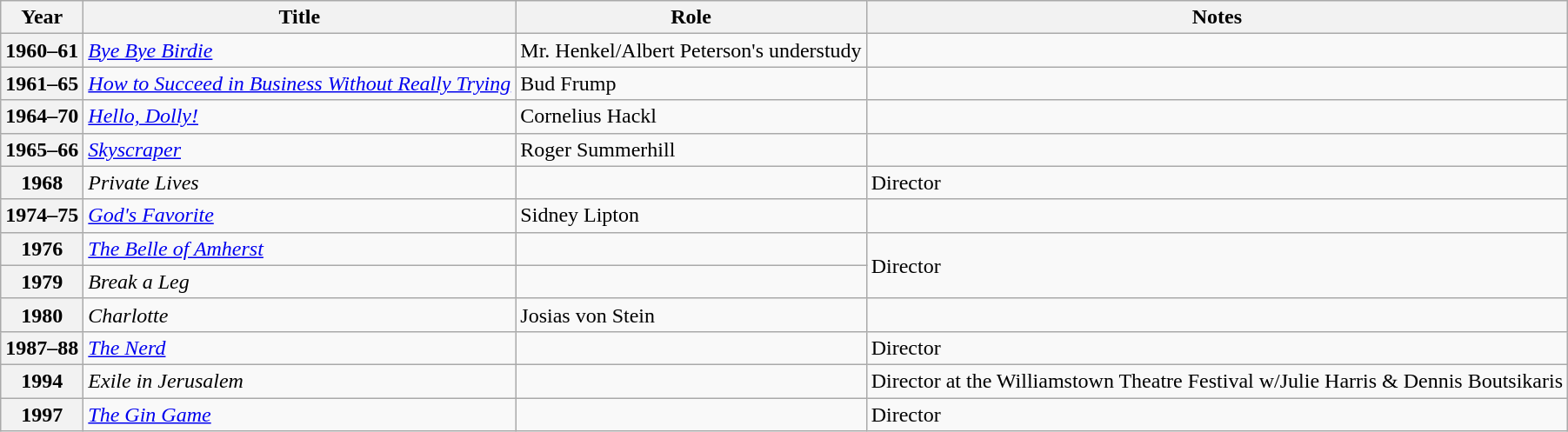<table class="wikitable">
<tr>
<th>Year</th>
<th>Title</th>
<th>Role</th>
<th class="unsortable">Notes</th>
</tr>
<tr>
<th>1960–61</th>
<td><em><a href='#'>Bye Bye Birdie</a></em></td>
<td>Mr. Henkel/Albert Peterson's understudy</td>
<td></td>
</tr>
<tr>
<th>1961–65</th>
<td><em><a href='#'>How to Succeed in Business Without Really Trying</a></em></td>
<td>Bud Frump</td>
<td></td>
</tr>
<tr>
<th>1964–70</th>
<td><em><a href='#'>Hello, Dolly!</a></em></td>
<td>Cornelius Hackl</td>
<td></td>
</tr>
<tr>
<th>1965–66</th>
<td><em><a href='#'>Skyscraper</a></em></td>
<td>Roger Summerhill</td>
<td></td>
</tr>
<tr>
<th>1968</th>
<td><em>Private Lives</em></td>
<td></td>
<td>Director</td>
</tr>
<tr>
<th>1974–75</th>
<td><em><a href='#'>God's Favorite</a></em></td>
<td>Sidney Lipton</td>
<td></td>
</tr>
<tr>
<th>1976</th>
<td><em><a href='#'>The Belle of Amherst</a></em></td>
<td></td>
<td rowspan="2">Director</td>
</tr>
<tr>
<th>1979</th>
<td><em>Break a Leg</em></td>
<td></td>
</tr>
<tr>
<th>1980</th>
<td><em>Charlotte</em></td>
<td>Josias von Stein</td>
<td></td>
</tr>
<tr>
<th>1987–88</th>
<td><em><a href='#'>The Nerd</a></em></td>
<td></td>
<td>Director</td>
</tr>
<tr>
<th>1994</th>
<td><em>Exile in Jerusalem</em></td>
<td></td>
<td>Director at the Williamstown Theatre Festival w/Julie Harris & Dennis Boutsikaris</td>
</tr>
<tr>
<th>1997</th>
<td><em><a href='#'>The Gin Game</a></em></td>
<td></td>
<td>Director</td>
</tr>
</table>
